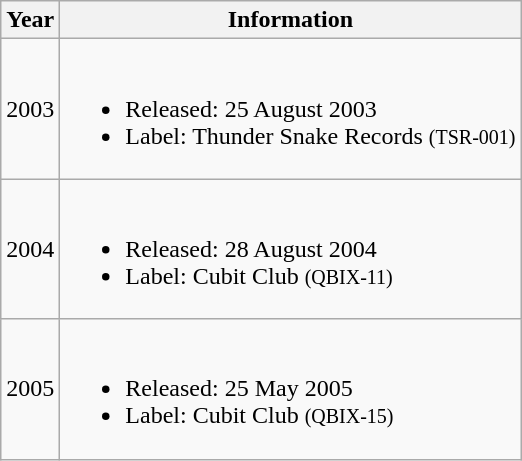<table class="wikitable">
<tr>
<th>Year</th>
<th>Information</th>
</tr>
<tr>
<td>2003</td>
<td><br><ul><li>Released: 25 August 2003</li><li>Label: Thunder Snake Records <small>(TSR-001)</small></li></ul></td>
</tr>
<tr>
<td>2004</td>
<td><br><ul><li>Released: 28 August 2004</li><li>Label: Cubit Club <small>(QBIX-11)</small></li></ul></td>
</tr>
<tr>
<td>2005</td>
<td><br><ul><li>Released: 25 May 2005</li><li>Label: Cubit Club <small>(QBIX-15)</small></li></ul></td>
</tr>
</table>
